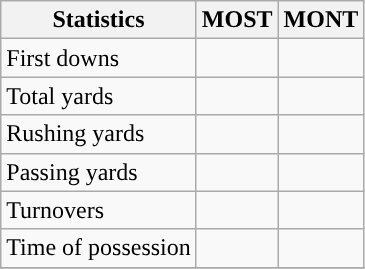<table class="wikitable" style="float: left;">
<tr>
<th>Statistics</th>
<th>MOST</th>
<th>MONT</th>
</tr>
<tr>
<td>First downs</td>
<td></td>
<td></td>
</tr>
<tr>
<td>Total yards</td>
<td></td>
<td></td>
</tr>
<tr>
<td>Rushing yards</td>
<td></td>
<td></td>
</tr>
<tr>
<td>Passing yards</td>
<td></td>
<td></td>
</tr>
<tr>
<td>Turnovers</td>
<td></td>
<td></td>
</tr>
<tr>
<td>Time of possession</td>
<td></td>
<td></td>
</tr>
<tr>
</tr>
</table>
